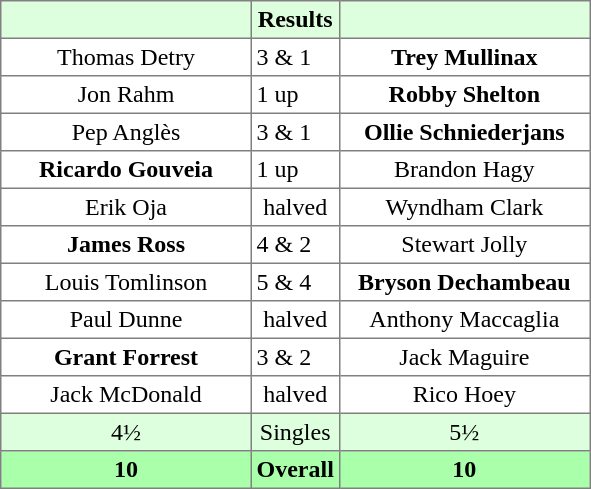<table border="1" cellpadding="3" style="border-collapse:collapse; text-align:center;">
<tr style="background:#ddffdd;">
<th width=160></th>
<th>Results</th>
<th width=160></th>
</tr>
<tr>
<td>Thomas Detry</td>
<td align=left> 3 & 1</td>
<td><strong>Trey Mullinax</strong></td>
</tr>
<tr>
<td>Jon Rahm</td>
<td align=left> 1 up</td>
<td><strong>Robby Shelton</strong></td>
</tr>
<tr>
<td>Pep Anglès</td>
<td align=left> 3 & 1</td>
<td><strong>Ollie Schniederjans</strong></td>
</tr>
<tr>
<td><strong>Ricardo Gouveia</strong></td>
<td align=left> 1 up</td>
<td>Brandon Hagy</td>
</tr>
<tr>
<td>Erik Oja</td>
<td>halved</td>
<td>Wyndham Clark</td>
</tr>
<tr>
<td><strong>James Ross</strong></td>
<td align=left> 4 & 2</td>
<td>Stewart Jolly</td>
</tr>
<tr>
<td>Louis Tomlinson</td>
<td align=left> 5 & 4</td>
<td><strong>Bryson Dechambeau</strong></td>
</tr>
<tr>
<td>Paul Dunne</td>
<td>halved</td>
<td>Anthony Maccaglia</td>
</tr>
<tr>
<td><strong>Grant Forrest</strong></td>
<td align=left> 3 & 2</td>
<td>Jack Maguire</td>
</tr>
<tr>
<td>Jack McDonald</td>
<td>halved</td>
<td>Rico Hoey</td>
</tr>
<tr style="background:#ddffdd;">
<td>4½</td>
<td>Singles</td>
<td>5½</td>
</tr>
<tr style="background:#aaffaa;">
<th>10</th>
<th>Overall</th>
<th>10</th>
</tr>
</table>
